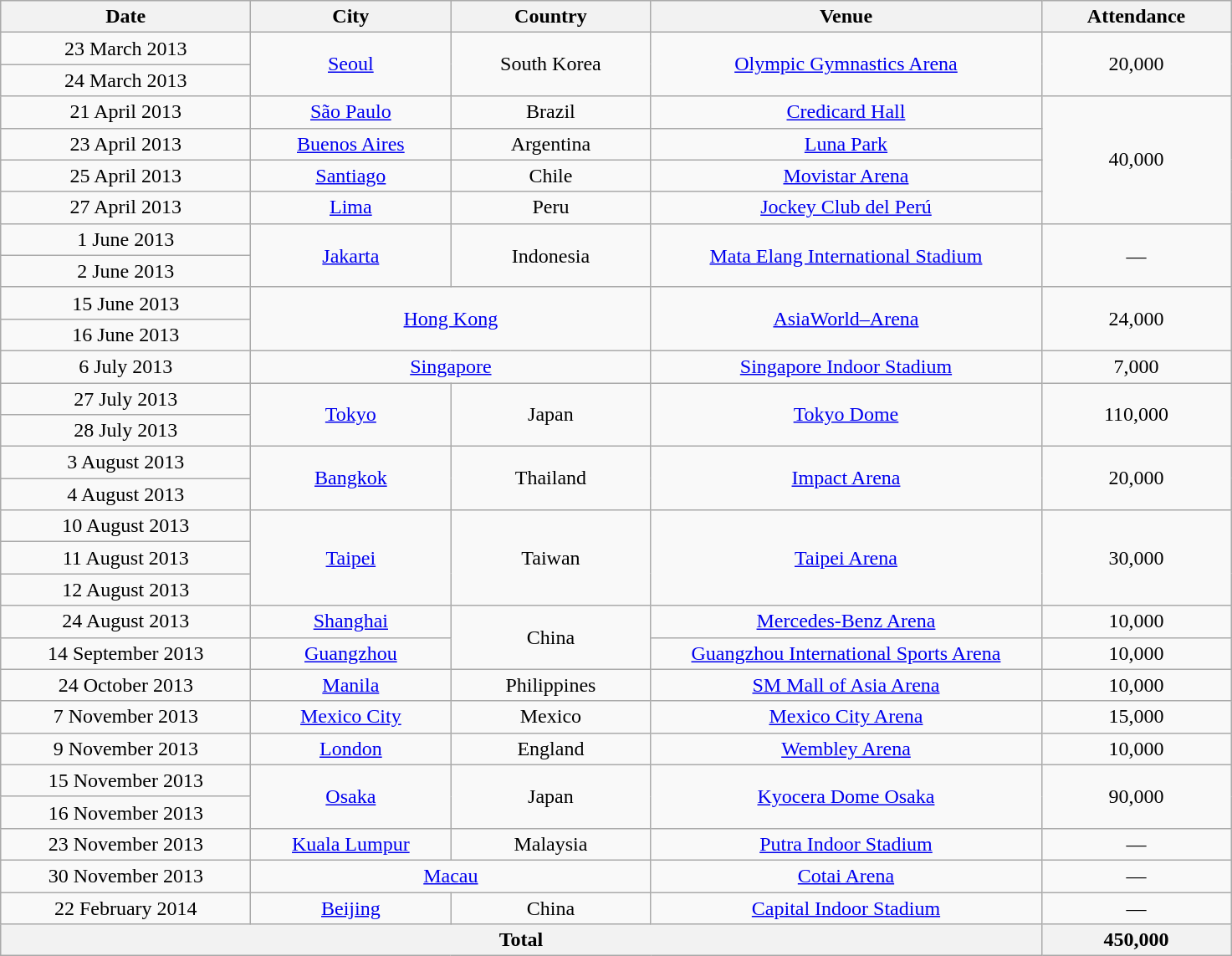<table class="wikitable" style="text-align:center;">
<tr>
<th scope="col" style="width:12em;">Date</th>
<th scope="col" style="width:9.5em;">City</th>
<th scope="col" style="width:9.5em;">Country</th>
<th scope="col" style="width:19em;">Venue</th>
<th scope="col" style="width:9em;">Attendance</th>
</tr>
<tr>
<td>23 March 2013</td>
<td rowspan="2"><a href='#'>Seoul</a></td>
<td rowspan="2">South Korea</td>
<td rowspan="2"><a href='#'>Olympic Gymnastics Arena</a></td>
<td rowspan="2">20,000</td>
</tr>
<tr>
<td>24 March 2013</td>
</tr>
<tr>
<td>21 April 2013</td>
<td><a href='#'>São Paulo</a></td>
<td>Brazil</td>
<td><a href='#'>Credicard Hall</a></td>
<td rowspan="4">40,000</td>
</tr>
<tr>
<td>23 April 2013</td>
<td><a href='#'>Buenos Aires</a></td>
<td>Argentina</td>
<td><a href='#'>Luna Park</a></td>
</tr>
<tr>
<td>25 April 2013</td>
<td><a href='#'>Santiago</a></td>
<td>Chile</td>
<td><a href='#'>Movistar Arena</a></td>
</tr>
<tr>
<td>27 April 2013</td>
<td><a href='#'>Lima</a></td>
<td>Peru</td>
<td><a href='#'>Jockey Club del Perú</a></td>
</tr>
<tr>
<td>1 June 2013</td>
<td rowspan="2"><a href='#'>Jakarta</a></td>
<td rowspan="2">Indonesia</td>
<td rowspan="2"><a href='#'>Mata Elang International Stadium</a></td>
<td rowspan="2">—</td>
</tr>
<tr>
<td>2 June 2013</td>
</tr>
<tr>
<td>15 June 2013</td>
<td colspan="2" rowspan="2"><a href='#'>Hong Kong</a></td>
<td rowspan="2"><a href='#'>AsiaWorld–Arena</a></td>
<td rowspan="2">24,000</td>
</tr>
<tr>
<td>16 June 2013</td>
</tr>
<tr>
<td>6 July 2013</td>
<td colspan="2"><a href='#'>Singapore</a></td>
<td><a href='#'>Singapore Indoor Stadium</a></td>
<td>7,000</td>
</tr>
<tr>
<td>27 July 2013</td>
<td rowspan="2"><a href='#'>Tokyo</a></td>
<td rowspan="2">Japan</td>
<td rowspan="2"><a href='#'>Tokyo Dome</a></td>
<td rowspan="2">110,000</td>
</tr>
<tr>
<td>28 July 2013</td>
</tr>
<tr>
<td>3 August 2013</td>
<td rowspan="2"><a href='#'>Bangkok</a></td>
<td rowspan="2">Thailand</td>
<td rowspan="2"><a href='#'>Impact Arena</a></td>
<td rowspan="2">20,000</td>
</tr>
<tr>
<td>4 August 2013</td>
</tr>
<tr>
<td>10 August 2013</td>
<td rowspan="3"><a href='#'>Taipei</a></td>
<td rowspan="3">Taiwan</td>
<td rowspan="3"><a href='#'>Taipei Arena</a></td>
<td rowspan="3">30,000</td>
</tr>
<tr>
<td>11 August 2013</td>
</tr>
<tr>
<td>12 August 2013</td>
</tr>
<tr>
<td>24 August 2013</td>
<td><a href='#'>Shanghai</a></td>
<td rowspan="2">China</td>
<td><a href='#'>Mercedes-Benz Arena</a></td>
<td>10,000</td>
</tr>
<tr>
<td>14 September 2013</td>
<td><a href='#'>Guangzhou</a></td>
<td><a href='#'>Guangzhou International Sports Arena</a></td>
<td>10,000</td>
</tr>
<tr>
<td>24 October 2013</td>
<td><a href='#'>Manila</a></td>
<td>Philippines</td>
<td><a href='#'>SM Mall of Asia Arena</a></td>
<td>10,000</td>
</tr>
<tr>
<td>7 November 2013</td>
<td><a href='#'>Mexico City</a></td>
<td>Mexico</td>
<td><a href='#'>Mexico City Arena</a></td>
<td>15,000</td>
</tr>
<tr>
<td>9 November 2013</td>
<td><a href='#'>London</a></td>
<td>England</td>
<td><a href='#'>Wembley Arena</a></td>
<td>10,000</td>
</tr>
<tr>
<td>15 November 2013</td>
<td rowspan="2"><a href='#'>Osaka</a></td>
<td rowspan="2">Japan</td>
<td rowspan="2"><a href='#'>Kyocera Dome Osaka</a></td>
<td rowspan="2">90,000</td>
</tr>
<tr>
<td>16 November 2013</td>
</tr>
<tr>
<td>23 November 2013</td>
<td><a href='#'>Kuala Lumpur</a></td>
<td>Malaysia</td>
<td><a href='#'>Putra Indoor Stadium</a></td>
<td>—</td>
</tr>
<tr>
<td>30 November 2013</td>
<td colspan="2"><a href='#'>Macau</a></td>
<td><a href='#'>Cotai Arena</a></td>
<td>—</td>
</tr>
<tr>
<td>22 February 2014</td>
<td><a href='#'>Beijing</a></td>
<td>China</td>
<td><a href='#'>Capital Indoor Stadium</a></td>
<td>—</td>
</tr>
<tr>
<th colspan="4">Total</th>
<th>450,000</th>
</tr>
</table>
